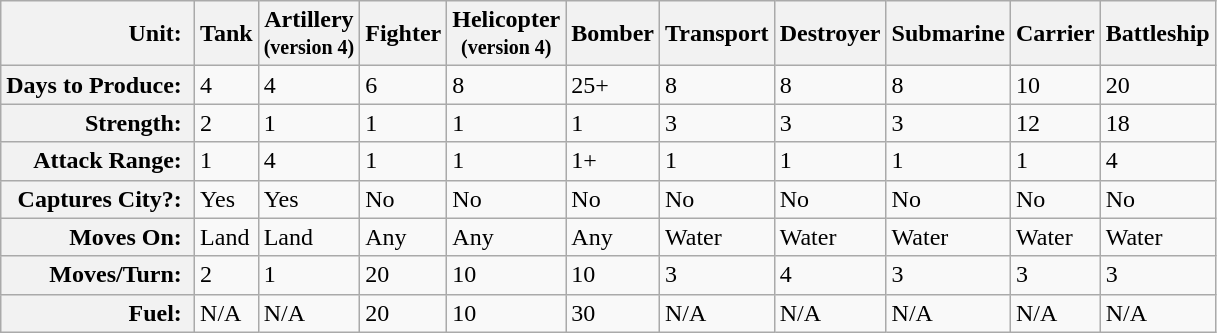<table class="wikitable">
<tr>
<th style="text-align:right; padding-right:0.5em">Unit:</th>
<th>Tank</th>
<th>Artillery<br><small>(version 4)</small></th>
<th>Fighter</th>
<th>Helicopter<br><small>(version 4)</small></th>
<th>Bomber</th>
<th>Transport</th>
<th>Destroyer</th>
<th>Submarine</th>
<th>Carrier</th>
<th>Battleship</th>
</tr>
<tr>
<th style="text-align:right; padding-right:0.5em">Days to Produce:</th>
<td>4</td>
<td>4</td>
<td>6</td>
<td>8</td>
<td>25+</td>
<td>8</td>
<td>8</td>
<td>8</td>
<td>10</td>
<td>20</td>
</tr>
<tr>
<th style="text-align:right; padding-right:0.5em">Strength:</th>
<td>2</td>
<td>1</td>
<td>1</td>
<td>1</td>
<td>1</td>
<td>3</td>
<td>3</td>
<td>3</td>
<td>12</td>
<td>18</td>
</tr>
<tr>
<th style="text-align:right; padding-right:0.5em">Attack Range:</th>
<td>1</td>
<td>4</td>
<td>1</td>
<td>1</td>
<td>1+</td>
<td>1</td>
<td>1</td>
<td>1</td>
<td>1</td>
<td>4</td>
</tr>
<tr>
<th style="text-align:right; padding-right:0.5em">Captures City?:</th>
<td>Yes</td>
<td>Yes</td>
<td>No</td>
<td>No</td>
<td>No</td>
<td>No</td>
<td>No</td>
<td>No</td>
<td>No</td>
<td>No</td>
</tr>
<tr>
<th style="text-align:right; padding-right:0.5em">Moves On:</th>
<td>Land</td>
<td>Land</td>
<td>Any</td>
<td>Any</td>
<td>Any</td>
<td>Water</td>
<td>Water</td>
<td>Water</td>
<td>Water</td>
<td>Water</td>
</tr>
<tr>
<th style="text-align:right; padding-right:0.5em">Moves/Turn:</th>
<td>2</td>
<td>1</td>
<td>20</td>
<td>10</td>
<td>10</td>
<td>3</td>
<td>4</td>
<td>3</td>
<td>3</td>
<td>3</td>
</tr>
<tr>
<th style="text-align:right; padding-right:0.5em">Fuel:</th>
<td>N/A</td>
<td>N/A</td>
<td>20</td>
<td>10</td>
<td>30</td>
<td>N/A</td>
<td>N/A</td>
<td>N/A</td>
<td>N/A</td>
<td>N/A</td>
</tr>
</table>
